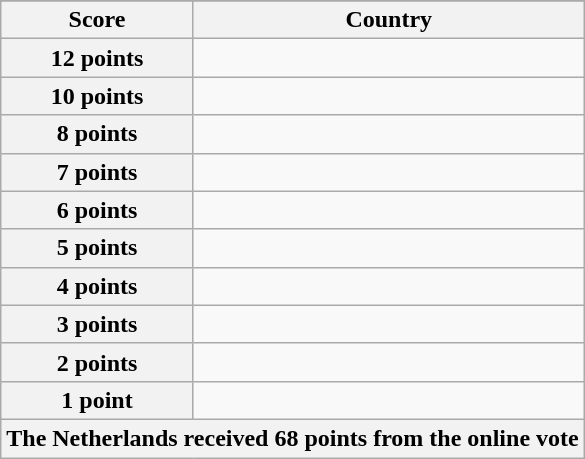<table class="wikitable">
<tr>
</tr>
<tr>
<th scope="col" width="33%">Score</th>
<th scope="col">Country</th>
</tr>
<tr>
<th scope="row">12 points</th>
<td></td>
</tr>
<tr>
<th scope="row">10 points</th>
<td></td>
</tr>
<tr>
<th scope="row">8 points</th>
<td></td>
</tr>
<tr>
<th scope="row">7 points</th>
<td></td>
</tr>
<tr>
<th scope="row">6 points</th>
<td></td>
</tr>
<tr>
<th scope="row">5 points</th>
<td></td>
</tr>
<tr>
<th scope="row">4 points</th>
<td></td>
</tr>
<tr>
<th scope="row">3 points</th>
<td></td>
</tr>
<tr>
<th scope="row">2 points</th>
<td></td>
</tr>
<tr>
<th scope="row">1 point</th>
<td></td>
</tr>
<tr>
<th colspan="2">The Netherlands received 68 points from the online vote</th>
</tr>
</table>
